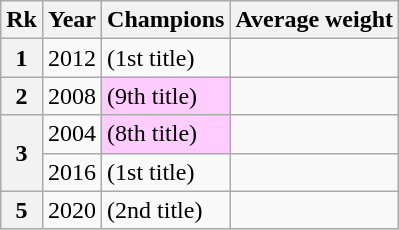<table class="wikitable sticky-header" style="text-align: center; margin-left: 1em; display: inline-table;">
<tr>
<th scope="col">Rk</th>
<th scope="col">Year</th>
<th scope="col">Champions</th>
<th scope="col">Average weight</th>
</tr>
<tr>
<th scope="row">1</th>
<td>2012</td>
<td style="text-align: left;"> (1st title)</td>
<td style="text-align: right;"><strong></strong></td>
</tr>
<tr>
<th scope="row">2</th>
<td>2008</td>
<td style="background-color: #ffccff; text-align: left;"> (9th title)</td>
<td style="text-align: right;"><strong></strong></td>
</tr>
<tr>
<th scope="rowgroup" rowspan="2">3</th>
<td>2004</td>
<td style="background-color: #ffccff; text-align: left;"> (8th title)</td>
<td style="text-align: right;"><strong></strong></td>
</tr>
<tr>
<td>2016</td>
<td style="text-align: left;"> (1st title)</td>
<td style="text-align: right;"><strong></strong></td>
</tr>
<tr>
<th scope="row">5</th>
<td>2020</td>
<td style="text-align: left;"> (2nd title)</td>
<td style="text-align: right;"><strong></strong></td>
</tr>
</table>
